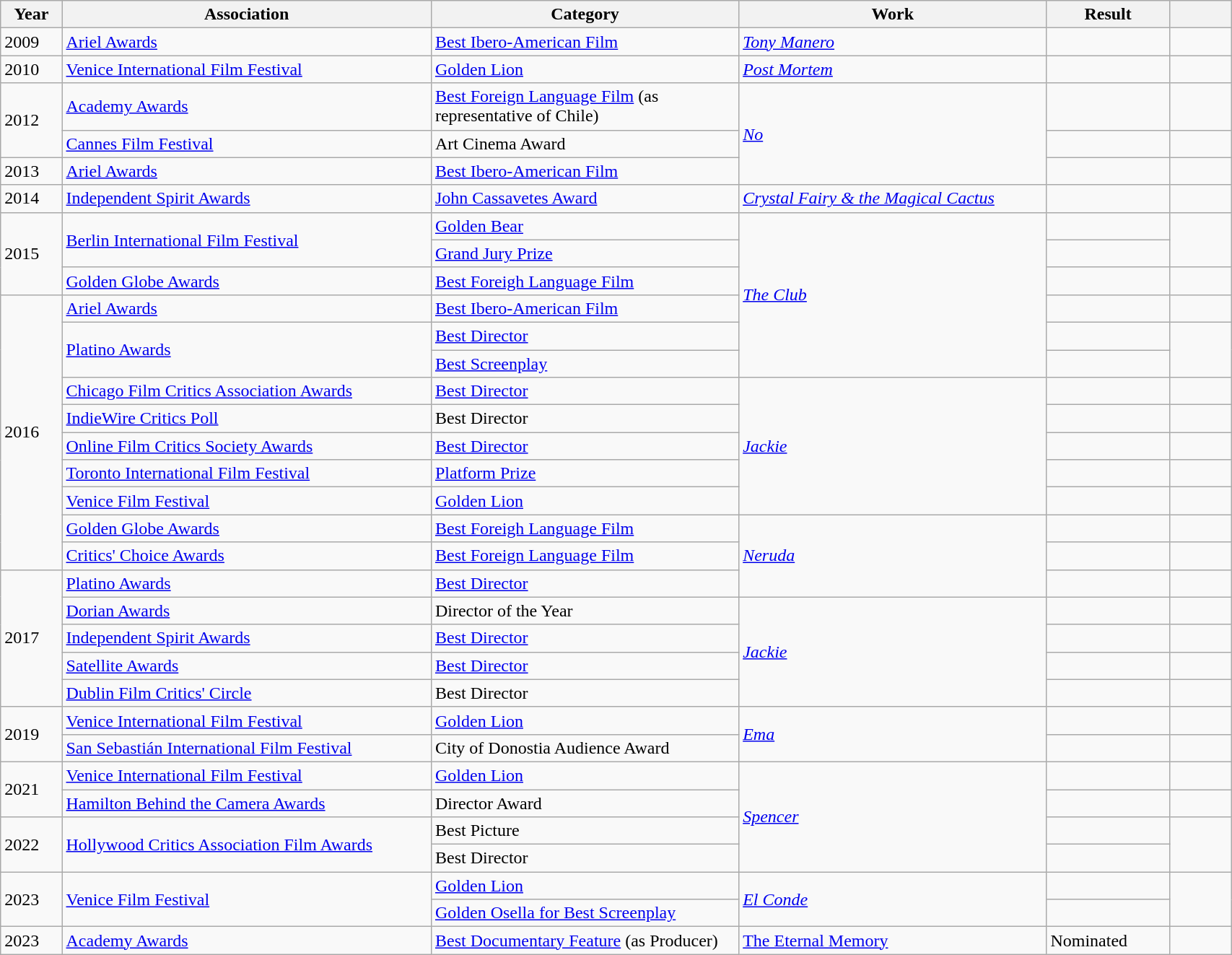<table class="wikitable" style="width:90%;">
<tr>
<th width=5%>Year</th>
<th style="width:30%;">Association</th>
<th style="width:25%;">Category</th>
<th style="width:25%;">Work</th>
<th style="width:10%;">Result</th>
<th width=5%></th>
</tr>
<tr>
<td>2009</td>
<td><a href='#'>Ariel Awards</a></td>
<td><a href='#'>Best Ibero-American Film</a></td>
<td><em><a href='#'>Tony Manero</a></em></td>
<td></td>
<td></td>
</tr>
<tr>
<td>2010</td>
<td><a href='#'>Venice International Film Festival</a></td>
<td><a href='#'>Golden Lion</a></td>
<td><em><a href='#'>Post Mortem</a></em></td>
<td></td>
<td></td>
</tr>
<tr>
<td rowspan="2">2012</td>
<td><a href='#'>Academy Awards</a></td>
<td><a href='#'>Best Foreign Language Film</a> (as representative of Chile)</td>
<td rowspan="3"><em><a href='#'>No</a></em></td>
<td></td>
<td></td>
</tr>
<tr>
<td><a href='#'>Cannes Film Festival</a></td>
<td>Art Cinema Award</td>
<td></td>
<td></td>
</tr>
<tr>
<td>2013</td>
<td><a href='#'>Ariel Awards</a></td>
<td><a href='#'>Best Ibero-American Film</a></td>
<td></td>
<td></td>
</tr>
<tr>
<td>2014</td>
<td><a href='#'>Independent Spirit Awards</a></td>
<td><a href='#'>John Cassavetes Award</a></td>
<td><em><a href='#'>Crystal Fairy & the Magical Cactus</a></em></td>
<td></td>
<td></td>
</tr>
<tr>
<td rowspan="3">2015</td>
<td rowspan="2"><a href='#'>Berlin International Film Festival</a></td>
<td><a href='#'>Golden Bear</a></td>
<td rowspan="6"><em><a href='#'>The Club</a></em></td>
<td></td>
<td rowspan="2"></td>
</tr>
<tr>
<td><a href='#'>Grand Jury Prize</a></td>
<td></td>
</tr>
<tr>
<td><a href='#'>Golden Globe Awards</a></td>
<td><a href='#'>Best Foreigh Language Film</a></td>
<td></td>
<td></td>
</tr>
<tr>
<td rowspan="10">2016</td>
<td><a href='#'>Ariel Awards</a></td>
<td><a href='#'>Best Ibero-American Film</a></td>
<td></td>
<td></td>
</tr>
<tr>
<td rowspan="2"><a href='#'>Platino Awards</a></td>
<td><a href='#'>Best Director</a></td>
<td></td>
<td rowspan="2"></td>
</tr>
<tr>
<td><a href='#'>Best Screenplay</a></td>
<td></td>
</tr>
<tr>
<td><a href='#'>Chicago Film Critics Association Awards</a></td>
<td><a href='#'>Best Director</a></td>
<td rowspan="5"><em><a href='#'>Jackie</a></em></td>
<td></td>
<td></td>
</tr>
<tr>
<td><a href='#'>IndieWire Critics Poll</a></td>
<td>Best Director</td>
<td></td>
<td></td>
</tr>
<tr>
<td><a href='#'>Online Film Critics Society Awards</a></td>
<td><a href='#'>Best Director</a></td>
<td></td>
<td></td>
</tr>
<tr>
<td><a href='#'>Toronto International Film Festival</a></td>
<td><a href='#'>Platform Prize</a></td>
<td></td>
<td></td>
</tr>
<tr>
<td><a href='#'>Venice Film Festival</a></td>
<td><a href='#'>Golden Lion</a></td>
<td></td>
<td></td>
</tr>
<tr>
<td><a href='#'>Golden Globe Awards</a></td>
<td><a href='#'>Best Foreigh Language Film</a></td>
<td rowspan="3"><em><a href='#'>Neruda</a></em></td>
<td></td>
<td></td>
</tr>
<tr>
<td><a href='#'>Critics' Choice Awards</a></td>
<td><a href='#'>Best Foreign Language Film</a></td>
<td></td>
<td></td>
</tr>
<tr>
<td rowspan="5">2017</td>
<td><a href='#'>Platino Awards</a></td>
<td><a href='#'>Best Director</a></td>
<td></td>
<td></td>
</tr>
<tr>
<td><a href='#'>Dorian Awards</a></td>
<td>Director of the Year</td>
<td rowspan="4"><em><a href='#'>Jackie</a></em></td>
<td></td>
<td></td>
</tr>
<tr>
<td><a href='#'>Independent Spirit Awards</a></td>
<td><a href='#'>Best Director</a></td>
<td></td>
<td></td>
</tr>
<tr>
<td><a href='#'>Satellite Awards</a></td>
<td><a href='#'>Best Director</a></td>
<td></td>
<td></td>
</tr>
<tr>
<td><a href='#'>Dublin Film Critics' Circle</a></td>
<td>Best Director</td>
<td></td>
<td></td>
</tr>
<tr>
<td rowspan="2">2019</td>
<td><a href='#'>Venice International Film Festival</a></td>
<td><a href='#'>Golden Lion</a></td>
<td rowspan="2"><em><a href='#'>Ema</a></em></td>
<td></td>
<td></td>
</tr>
<tr>
<td><a href='#'>San Sebastián International Film Festival</a></td>
<td>City of Donostia Audience Award</td>
<td></td>
<td></td>
</tr>
<tr>
<td rowspan="2">2021</td>
<td><a href='#'>Venice International Film Festival</a></td>
<td><a href='#'>Golden Lion</a></td>
<td rowspan="4"><em><a href='#'>Spencer</a></em></td>
<td></td>
<td></td>
</tr>
<tr>
<td><a href='#'>Hamilton Behind the Camera Awards</a></td>
<td>Director Award</td>
<td></td>
<td></td>
</tr>
<tr>
<td rowspan="2">2022</td>
<td rowspan="2"><a href='#'>Hollywood Critics Association Film Awards</a></td>
<td>Best Picture</td>
<td></td>
<td rowspan="2"></td>
</tr>
<tr>
<td>Best Director</td>
<td></td>
</tr>
<tr>
<td rowspan="2">2023</td>
<td rowspan="2"><a href='#'>Venice Film Festival</a></td>
<td><a href='#'>Golden Lion</a></td>
<td rowspan="2"><em><a href='#'>El Conde</a></em></td>
<td></td>
<td rowspan="2"></td>
</tr>
<tr>
<td><a href='#'>Golden Osella for Best Screenplay</a></td>
<td></td>
</tr>
<tr>
<td>2023</td>
<td><a href='#'>Academy Awards</a></td>
<td><a href='#'>Best Documentary Feature</a> (as Producer)</td>
<td><a href='#'>The Eternal Memory</a></td>
<td>Nominated</td>
<td></td>
</tr>
</table>
